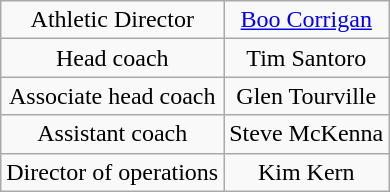<table class="wikitable" style="text-align: center;">
<tr>
<td>Athletic Director</td>
<td><a href='#'>Boo Corrigan</a></td>
</tr>
<tr>
<td>Head coach</td>
<td>Tim Santoro</td>
</tr>
<tr>
<td>Associate head coach</td>
<td>Glen Tourville</td>
</tr>
<tr>
<td>Assistant coach</td>
<td>Steve McKenna</td>
</tr>
<tr>
<td>Director of operations</td>
<td>Kim Kern</td>
</tr>
</table>
